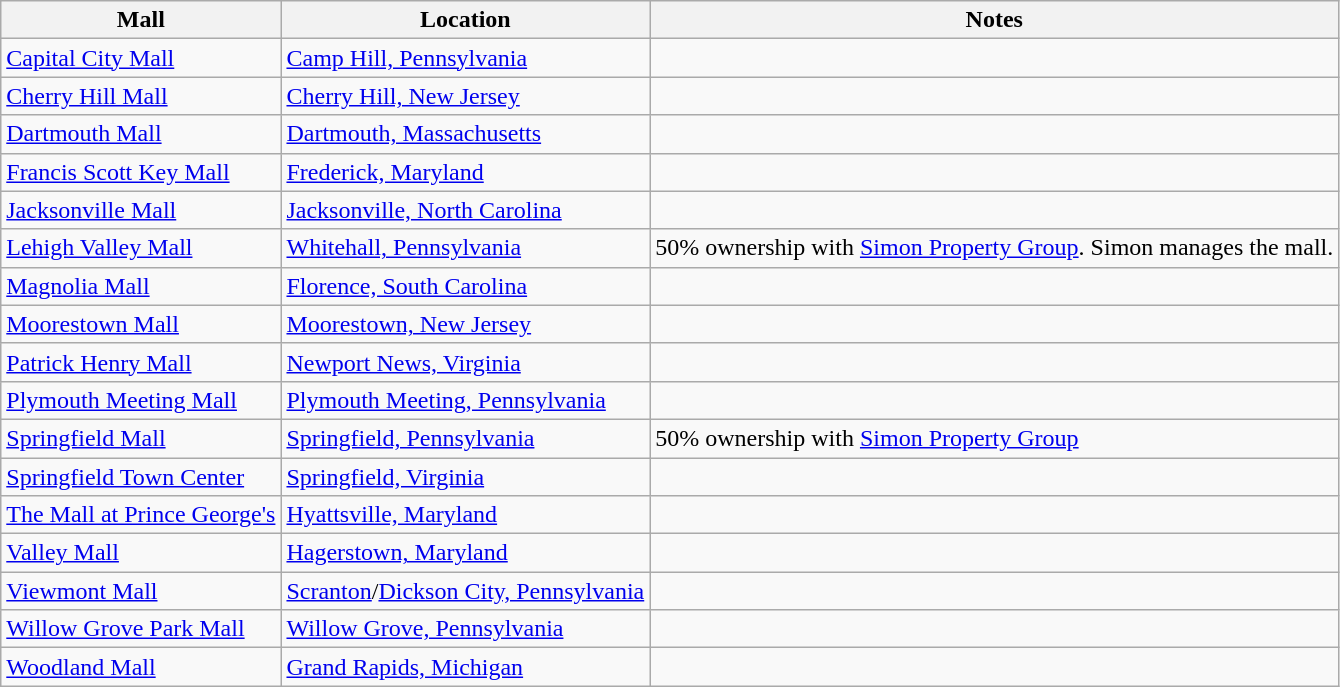<table class="wikitable">
<tr>
<th>Mall</th>
<th>Location</th>
<th>Notes</th>
</tr>
<tr>
<td><a href='#'>Capital City Mall</a></td>
<td><a href='#'>Camp Hill, Pennsylvania</a></td>
<td></td>
</tr>
<tr>
<td><a href='#'>Cherry Hill Mall</a></td>
<td><a href='#'>Cherry Hill, New Jersey</a></td>
<td></td>
</tr>
<tr>
<td><a href='#'>Dartmouth Mall</a></td>
<td><a href='#'>Dartmouth, Massachusetts</a></td>
<td></td>
</tr>
<tr>
<td><a href='#'>Francis Scott Key Mall</a></td>
<td><a href='#'>Frederick, Maryland</a></td>
<td></td>
</tr>
<tr>
<td><a href='#'>Jacksonville Mall</a></td>
<td><a href='#'>Jacksonville, North Carolina</a></td>
<td></td>
</tr>
<tr>
<td><a href='#'>Lehigh Valley Mall</a></td>
<td><a href='#'>Whitehall, Pennsylvania</a></td>
<td>50% ownership with <a href='#'>Simon Property Group</a>. Simon manages the mall.</td>
</tr>
<tr>
<td><a href='#'>Magnolia Mall</a></td>
<td><a href='#'>Florence, South Carolina</a></td>
<td></td>
</tr>
<tr>
<td><a href='#'>Moorestown Mall</a></td>
<td><a href='#'>Moorestown, New Jersey</a></td>
<td></td>
</tr>
<tr>
<td><a href='#'>Patrick Henry Mall</a></td>
<td><a href='#'>Newport News, Virginia</a></td>
<td></td>
</tr>
<tr>
<td><a href='#'>Plymouth Meeting Mall</a></td>
<td><a href='#'>Plymouth Meeting, Pennsylvania</a></td>
<td></td>
</tr>
<tr>
<td><a href='#'>Springfield Mall</a></td>
<td><a href='#'>Springfield, Pennsylvania</a></td>
<td>50% ownership with <a href='#'>Simon Property Group</a></td>
</tr>
<tr>
<td><a href='#'>Springfield Town Center</a></td>
<td><a href='#'>Springfield, Virginia</a></td>
<td></td>
</tr>
<tr>
<td><a href='#'>The Mall at Prince George's</a></td>
<td><a href='#'>Hyattsville, Maryland</a></td>
<td></td>
</tr>
<tr>
<td><a href='#'>Valley Mall</a></td>
<td><a href='#'>Hagerstown, Maryland</a></td>
<td></td>
</tr>
<tr>
<td><a href='#'>Viewmont Mall</a></td>
<td><a href='#'>Scranton</a>/<a href='#'>Dickson City, Pennsylvania</a></td>
<td></td>
</tr>
<tr>
<td><a href='#'>Willow Grove Park Mall</a></td>
<td><a href='#'>Willow Grove, Pennsylvania</a></td>
<td></td>
</tr>
<tr>
<td><a href='#'>Woodland Mall</a></td>
<td><a href='#'>Grand Rapids, Michigan</a></td>
<td></td>
</tr>
</table>
